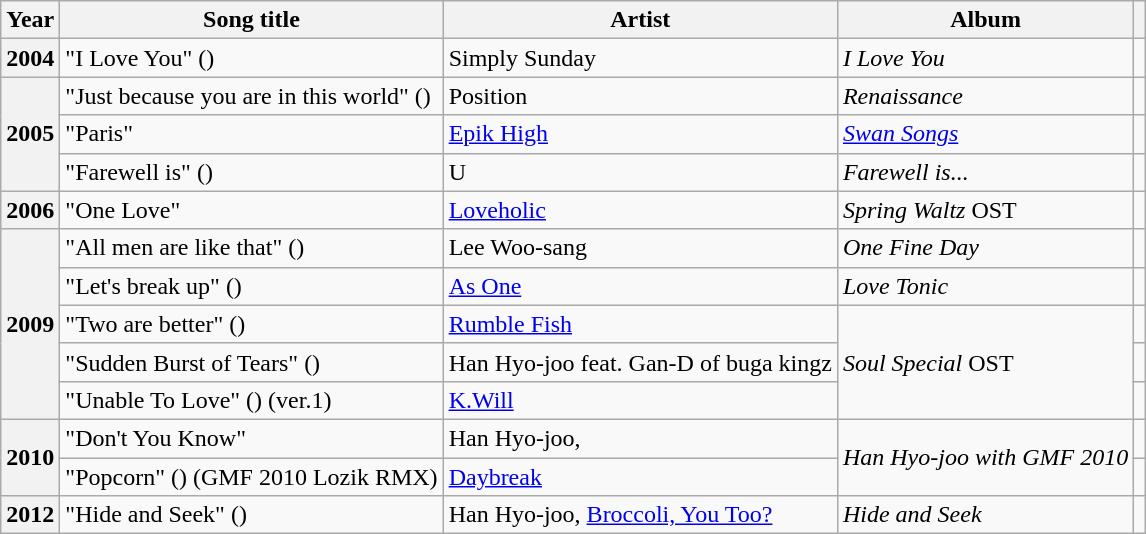<table class="wikitable plainrowheaders sortable">
<tr>
<th scope="col">Year</th>
<th scope="col">Song title</th>
<th scope="col">Artist</th>
<th>Album</th>
<th scope="col" class="unsortable"></th>
</tr>
<tr>
<th scope="row">2004</th>
<td>"I Love You" ()</td>
<td>Simply Sunday</td>
<td><em>I Love You</em></td>
<td style="text-align:center"></td>
</tr>
<tr>
<th scope="row" rowspan="3">2005</th>
<td>"Just because you are in this world" ()</td>
<td>Position</td>
<td><em>Renaissance</em></td>
<td style="text-align:center"></td>
</tr>
<tr>
<td>"Paris"</td>
<td><a href='#'>Epik High</a></td>
<td><a href='#'><em>Swan Songs</em></a></td>
<td style="text-align:center"></td>
</tr>
<tr>
<td>"Farewell is" ()</td>
<td>U</td>
<td><em>Farewell is...</em></td>
<td style="text-align:center"></td>
</tr>
<tr>
<th scope="row">2006</th>
<td>"One Love"</td>
<td><a href='#'>Loveholic</a></td>
<td><em>Spring Waltz</em> OST</td>
<td style="text-align:center"></td>
</tr>
<tr>
<th scope="row" rowspan="5">2009</th>
<td>"All men are like that" ()</td>
<td>Lee Woo-sang</td>
<td><em>One Fine Day</em></td>
<td style="text-align:center"></td>
</tr>
<tr>
<td>"Let's break up" ()</td>
<td><a href='#'>As One</a></td>
<td><em>Love Tonic</em></td>
<td style="text-align:center"></td>
</tr>
<tr>
<td>"Two are better" ()</td>
<td><a href='#'>Rumble Fish</a></td>
<td rowspan="3"><em>Soul Special</em> OST</td>
<td style="text-align:center"></td>
</tr>
<tr>
<td>"Sudden Burst of Tears" ()</td>
<td>Han Hyo-joo feat. Gan-D of buga kingz</td>
<td style="text-align:center"></td>
</tr>
<tr>
<td>"Unable To Love" () (ver.1)</td>
<td><a href='#'>K.Will</a></td>
<td style="text-align:center"></td>
</tr>
<tr>
<th scope="row" rowspan="2">2010</th>
<td>"Don't You Know"</td>
<td>Han Hyo-joo, </td>
<td rowspan="2"><em>Han Hyo-joo with GMF 2010</em></td>
<td style="text-align:center"></td>
</tr>
<tr>
<td>"Popcorn" () (GMF 2010 Lozik RMX)</td>
<td><a href='#'>Daybreak</a></td>
<td style="text-align:center"></td>
</tr>
<tr>
<th scope="row">2012</th>
<td>"Hide and Seek" ()</td>
<td>Han Hyo-joo, <a href='#'>Broccoli, You Too?</a></td>
<td><em>Hide and Seek</em></td>
<td style="text-align:center"></td>
</tr>
</table>
